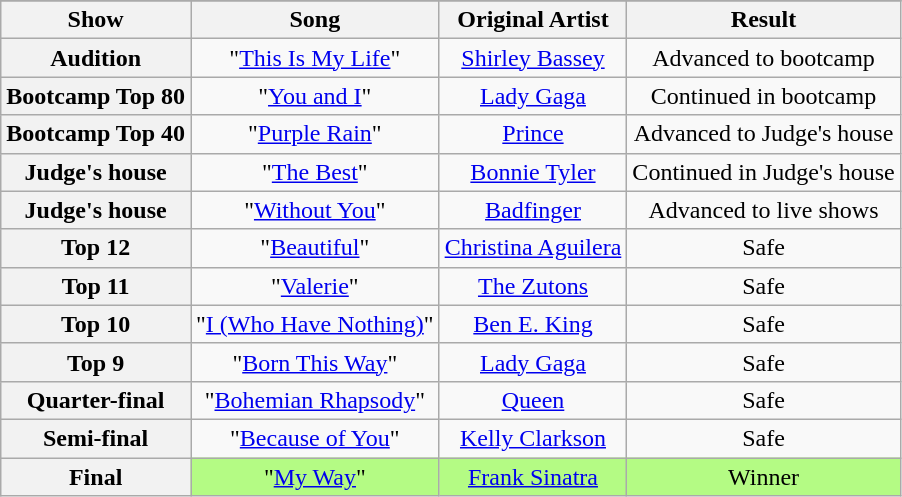<table class="wikitable" style="text-align:center;">
<tr>
</tr>
<tr>
<th scope="col">Show</th>
<th scope="col">Song</th>
<th scope="col">Original Artist</th>
<th scope="col">Result</th>
</tr>
<tr>
<th scope="row">Audition</th>
<td>"<a href='#'>This Is My Life</a>"</td>
<td><a href='#'>Shirley Bassey</a></td>
<td>Advanced to bootcamp</td>
</tr>
<tr>
<th scope="row">Bootcamp Top 80</th>
<td>"<a href='#'>You and I</a>"</td>
<td><a href='#'>Lady Gaga</a></td>
<td>Continued in bootcamp</td>
</tr>
<tr>
<th scope="row">Bootcamp Top 40</th>
<td>"<a href='#'>Purple Rain</a>"</td>
<td><a href='#'>Prince</a></td>
<td>Advanced to Judge's house</td>
</tr>
<tr>
<th scope="row">Judge's house</th>
<td>"<a href='#'>The Best</a>"</td>
<td><a href='#'>Bonnie Tyler</a></td>
<td>Continued in Judge's house</td>
</tr>
<tr>
<th scope="row">Judge's house</th>
<td>"<a href='#'>Without You</a>"</td>
<td><a href='#'>Badfinger</a></td>
<td>Advanced to live shows</td>
</tr>
<tr>
<th scope="row">Top 12</th>
<td>"<a href='#'>Beautiful</a>"</td>
<td><a href='#'>Christina Aguilera</a></td>
<td>Safe</td>
</tr>
<tr>
<th scope="row">Top 11</th>
<td>"<a href='#'>Valerie</a>"</td>
<td><a href='#'>The Zutons</a></td>
<td>Safe</td>
</tr>
<tr>
<th scope="row">Top 10</th>
<td>"<a href='#'>I (Who Have Nothing)</a>"</td>
<td><a href='#'>Ben E. King</a></td>
<td>Safe</td>
</tr>
<tr>
<th scope="row">Top 9</th>
<td>"<a href='#'>Born This Way</a>"</td>
<td><a href='#'>Lady Gaga</a></td>
<td>Safe</td>
</tr>
<tr>
<th scope="row">Quarter-final</th>
<td>"<a href='#'>Bohemian Rhapsody</a>"</td>
<td><a href='#'>Queen</a></td>
<td>Safe</td>
</tr>
<tr>
<th scope="row">Semi-final</th>
<td>"<a href='#'>Because of You</a>"</td>
<td><a href='#'>Kelly Clarkson</a></td>
<td>Safe</td>
</tr>
<tr>
<th scope="row">Final</th>
<td style="background:#B4FB84;">"<a href='#'>My Way</a>"</td>
<td style="background:#B4FB84;"><a href='#'>Frank Sinatra</a></td>
<td style="background:#B4FB84;">Winner</td>
</tr>
</table>
